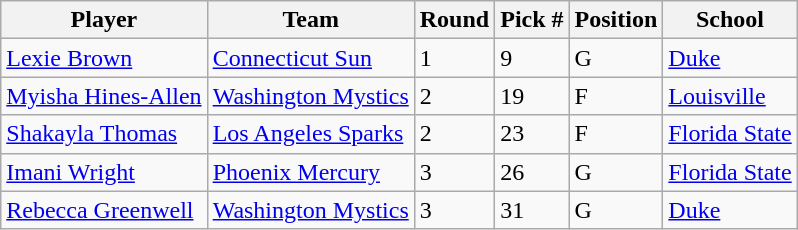<table class="wikitable">
<tr>
<th>Player</th>
<th>Team</th>
<th>Round</th>
<th>Pick #</th>
<th>Position</th>
<th>School</th>
</tr>
<tr>
<td><a href='#'>Lexie Brown</a></td>
<td><a href='#'>Connecticut Sun</a></td>
<td>1</td>
<td>9</td>
<td>G</td>
<td><a href='#'>Duke</a></td>
</tr>
<tr>
<td><a href='#'>Myisha Hines-Allen</a></td>
<td><a href='#'>Washington Mystics</a></td>
<td>2</td>
<td>19</td>
<td>F</td>
<td><a href='#'>Louisville</a></td>
</tr>
<tr>
<td><a href='#'>Shakayla Thomas</a></td>
<td><a href='#'>Los Angeles Sparks</a></td>
<td>2</td>
<td>23</td>
<td>F</td>
<td><a href='#'>Florida State</a></td>
</tr>
<tr>
<td><a href='#'>Imani Wright</a></td>
<td><a href='#'>Phoenix Mercury</a></td>
<td>3</td>
<td>26</td>
<td>G</td>
<td><a href='#'>Florida State</a></td>
</tr>
<tr>
<td><a href='#'>Rebecca Greenwell</a></td>
<td><a href='#'>Washington Mystics</a></td>
<td>3</td>
<td>31</td>
<td>G</td>
<td><a href='#'>Duke</a></td>
</tr>
</table>
